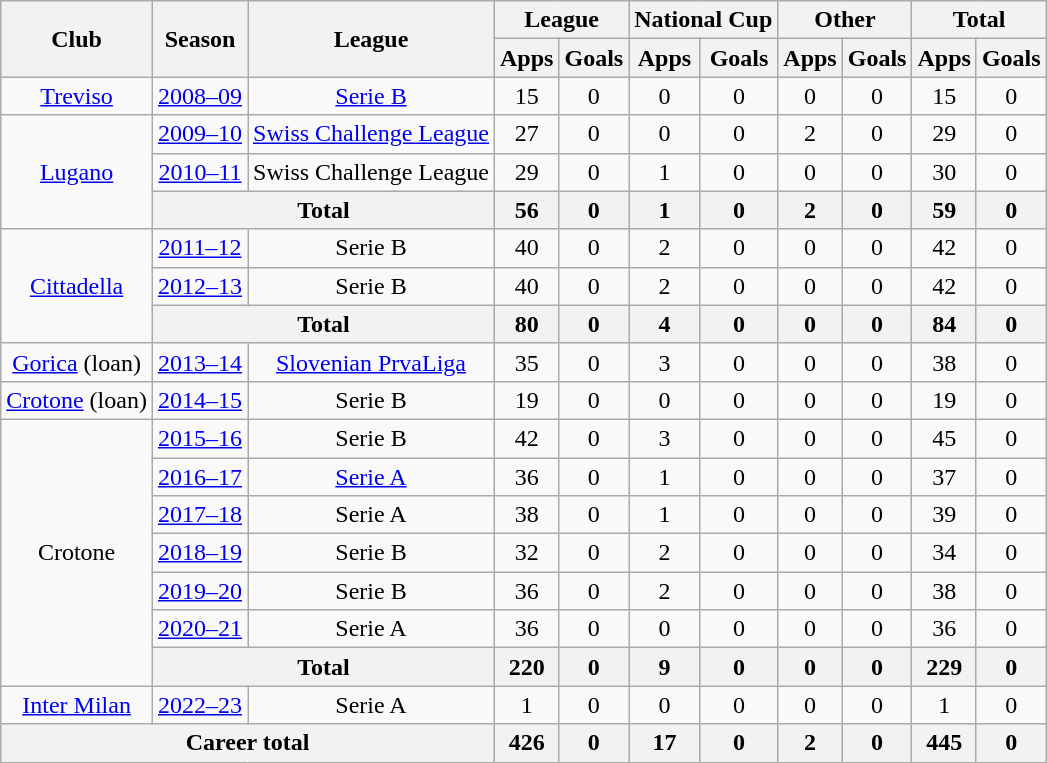<table class="wikitable" style="text-align:center">
<tr>
<th rowspan="2">Club</th>
<th rowspan="2">Season</th>
<th rowspan="2">League</th>
<th colspan="2">League</th>
<th colspan="2">National Cup</th>
<th colspan="2">Other</th>
<th colspan="2">Total</th>
</tr>
<tr>
<th>Apps</th>
<th>Goals</th>
<th>Apps</th>
<th>Goals</th>
<th>Apps</th>
<th>Goals</th>
<th>Apps</th>
<th>Goals</th>
</tr>
<tr>
<td><a href='#'>Treviso</a></td>
<td><a href='#'>2008–09</a></td>
<td><a href='#'>Serie B</a></td>
<td>15</td>
<td>0</td>
<td>0</td>
<td>0</td>
<td>0</td>
<td>0</td>
<td>15</td>
<td>0</td>
</tr>
<tr>
<td rowspan="3"><a href='#'>Lugano</a></td>
<td><a href='#'>2009–10</a></td>
<td><a href='#'>Swiss Challenge League</a></td>
<td>27</td>
<td>0</td>
<td>0</td>
<td>0</td>
<td>2</td>
<td>0</td>
<td>29</td>
<td>0</td>
</tr>
<tr>
<td><a href='#'>2010–11</a></td>
<td>Swiss Challenge League</td>
<td>29</td>
<td>0</td>
<td>1</td>
<td>0</td>
<td>0</td>
<td>0</td>
<td>30</td>
<td>0</td>
</tr>
<tr>
<th colspan="2">Total</th>
<th>56</th>
<th>0</th>
<th>1</th>
<th>0</th>
<th>2</th>
<th>0</th>
<th>59</th>
<th>0</th>
</tr>
<tr>
<td rowspan="3"><a href='#'>Cittadella</a></td>
<td><a href='#'>2011–12</a></td>
<td>Serie B</td>
<td>40</td>
<td>0</td>
<td>2</td>
<td>0</td>
<td>0</td>
<td>0</td>
<td>42</td>
<td>0</td>
</tr>
<tr>
<td><a href='#'>2012–13</a></td>
<td>Serie B</td>
<td>40</td>
<td>0</td>
<td>2</td>
<td>0</td>
<td>0</td>
<td>0</td>
<td>42</td>
<td>0</td>
</tr>
<tr>
<th colspan="2">Total</th>
<th>80</th>
<th>0</th>
<th>4</th>
<th>0</th>
<th>0</th>
<th>0</th>
<th>84</th>
<th>0</th>
</tr>
<tr>
<td><a href='#'>Gorica</a> (loan)</td>
<td><a href='#'>2013–14</a></td>
<td><a href='#'>Slovenian PrvaLiga</a></td>
<td>35</td>
<td>0</td>
<td>3</td>
<td>0</td>
<td>0</td>
<td>0</td>
<td>38</td>
<td>0</td>
</tr>
<tr>
<td><a href='#'>Crotone</a> (loan)</td>
<td><a href='#'>2014–15</a></td>
<td>Serie B</td>
<td>19</td>
<td>0</td>
<td>0</td>
<td>0</td>
<td>0</td>
<td>0</td>
<td>19</td>
<td>0</td>
</tr>
<tr>
<td rowspan="7">Crotone</td>
<td><a href='#'>2015–16</a></td>
<td>Serie B</td>
<td>42</td>
<td>0</td>
<td>3</td>
<td>0</td>
<td>0</td>
<td>0</td>
<td>45</td>
<td>0</td>
</tr>
<tr>
<td><a href='#'>2016–17</a></td>
<td><a href='#'>Serie A</a></td>
<td>36</td>
<td>0</td>
<td>1</td>
<td>0</td>
<td>0</td>
<td>0</td>
<td>37</td>
<td>0</td>
</tr>
<tr>
<td><a href='#'>2017–18</a></td>
<td>Serie A</td>
<td>38</td>
<td>0</td>
<td>1</td>
<td>0</td>
<td>0</td>
<td>0</td>
<td>39</td>
<td>0</td>
</tr>
<tr>
<td><a href='#'>2018–19</a></td>
<td>Serie B</td>
<td>32</td>
<td>0</td>
<td>2</td>
<td>0</td>
<td>0</td>
<td>0</td>
<td>34</td>
<td>0</td>
</tr>
<tr>
<td><a href='#'>2019–20</a></td>
<td>Serie B</td>
<td>36</td>
<td>0</td>
<td>2</td>
<td>0</td>
<td>0</td>
<td>0</td>
<td>38</td>
<td>0</td>
</tr>
<tr>
<td><a href='#'>2020–21</a></td>
<td>Serie A</td>
<td>36</td>
<td>0</td>
<td>0</td>
<td>0</td>
<td>0</td>
<td>0</td>
<td>36</td>
<td>0</td>
</tr>
<tr>
<th colspan="2">Total</th>
<th>220</th>
<th>0</th>
<th>9</th>
<th>0</th>
<th>0</th>
<th>0</th>
<th>229</th>
<th>0</th>
</tr>
<tr>
<td><a href='#'>Inter Milan</a></td>
<td><a href='#'>2022–23</a></td>
<td>Serie A</td>
<td>1</td>
<td>0</td>
<td>0</td>
<td>0</td>
<td>0</td>
<td>0</td>
<td>1</td>
<td>0</td>
</tr>
<tr>
<th colspan="3">Career total</th>
<th>426</th>
<th>0</th>
<th>17</th>
<th>0</th>
<th>2</th>
<th>0</th>
<th>445</th>
<th>0</th>
</tr>
</table>
